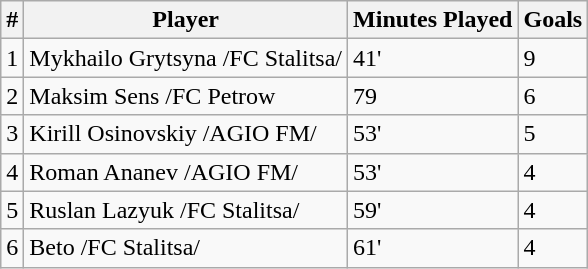<table class="wikitable">
<tr>
<th>#</th>
<th>Player</th>
<th>Minutes Played</th>
<th>Goals</th>
</tr>
<tr>
<td>1</td>
<td>Mykhailo Grytsyna /FC Stalitsa/</td>
<td>41'</td>
<td>9</td>
</tr>
<tr>
<td>2</td>
<td>Maksim Sens /FC Petrow</td>
<td>79</td>
<td>6</td>
</tr>
<tr>
<td>3</td>
<td>Kirill Osinovskiy /AGIO FM/</td>
<td>53'</td>
<td>5</td>
</tr>
<tr>
<td>4</td>
<td>Roman Ananev /AGIO FM/</td>
<td>53'</td>
<td>4</td>
</tr>
<tr>
<td>5</td>
<td>Ruslan Lazyuk /FC Stalitsa/</td>
<td>59'</td>
<td>4</td>
</tr>
<tr>
<td>6</td>
<td>Beto /FC Stalitsa/</td>
<td>61'</td>
<td>4</td>
</tr>
</table>
